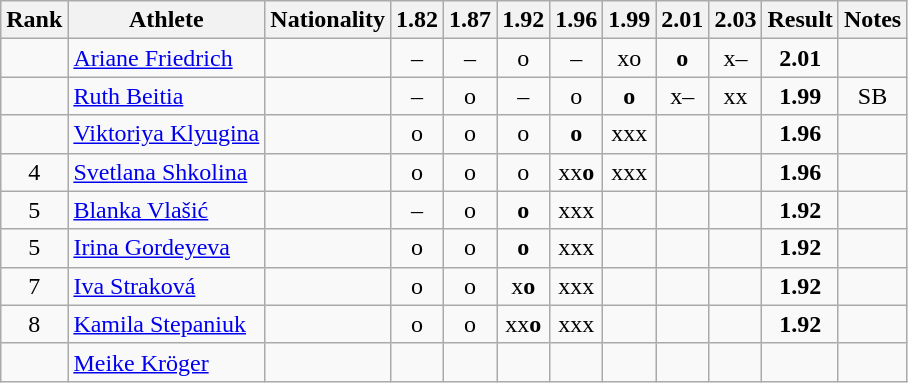<table class="wikitable sortable" style="text-align:center">
<tr>
<th>Rank</th>
<th>Athlete</th>
<th>Nationality</th>
<th>1.82</th>
<th>1.87</th>
<th>1.92</th>
<th>1.96</th>
<th>1.99</th>
<th>2.01</th>
<th>2.03</th>
<th>Result</th>
<th>Notes</th>
</tr>
<tr>
<td></td>
<td align="left"><a href='#'>Ariane Friedrich</a></td>
<td align=left></td>
<td>–</td>
<td>–</td>
<td>o</td>
<td>–</td>
<td>xo</td>
<td><strong>o</strong></td>
<td>x–</td>
<td><strong>2.01</strong></td>
<td></td>
</tr>
<tr>
<td></td>
<td align="left"><a href='#'>Ruth Beitia</a></td>
<td align=left></td>
<td>–</td>
<td>o</td>
<td>–</td>
<td>o</td>
<td><strong>o</strong></td>
<td>x–</td>
<td>xx</td>
<td><strong>1.99</strong></td>
<td>SB</td>
</tr>
<tr>
<td></td>
<td align="left"><a href='#'>Viktoriya Klyugina</a></td>
<td align=left></td>
<td>o</td>
<td>o</td>
<td>o</td>
<td><strong>o</strong></td>
<td>xxx</td>
<td></td>
<td></td>
<td><strong>1.96</strong></td>
<td></td>
</tr>
<tr>
<td>4</td>
<td align="left"><a href='#'>Svetlana Shkolina</a></td>
<td align=left></td>
<td>o</td>
<td>o</td>
<td>o</td>
<td>xx<strong>o</strong></td>
<td>xxx</td>
<td></td>
<td></td>
<td><strong>1.96</strong></td>
<td></td>
</tr>
<tr>
<td>5</td>
<td align="left"><a href='#'>Blanka Vlašić</a></td>
<td align=left></td>
<td>–</td>
<td>o</td>
<td><strong>o</strong></td>
<td>xxx</td>
<td></td>
<td></td>
<td></td>
<td><strong>1.92</strong></td>
<td></td>
</tr>
<tr>
<td>5</td>
<td align="left"><a href='#'>Irina Gordeyeva</a></td>
<td align=left></td>
<td>o</td>
<td>o</td>
<td><strong>o</strong></td>
<td>xxx</td>
<td></td>
<td></td>
<td></td>
<td><strong>1.92</strong></td>
<td></td>
</tr>
<tr>
<td>7</td>
<td align="left"><a href='#'>Iva Straková</a></td>
<td align=left></td>
<td>o</td>
<td>o</td>
<td>x<strong>o</strong></td>
<td>xxx</td>
<td></td>
<td></td>
<td></td>
<td><strong>1.92</strong></td>
<td></td>
</tr>
<tr>
<td>8</td>
<td align="left"><a href='#'>Kamila Stepaniuk</a></td>
<td align=left></td>
<td>o</td>
<td>o</td>
<td>xx<strong>o</strong></td>
<td>xxx</td>
<td></td>
<td></td>
<td></td>
<td><strong>1.92</strong></td>
<td></td>
</tr>
<tr>
<td></td>
<td align="left"><a href='#'>Meike Kröger</a></td>
<td align=left></td>
<td></td>
<td></td>
<td></td>
<td></td>
<td></td>
<td></td>
<td></td>
<td><strong></strong></td>
<td></td>
</tr>
</table>
